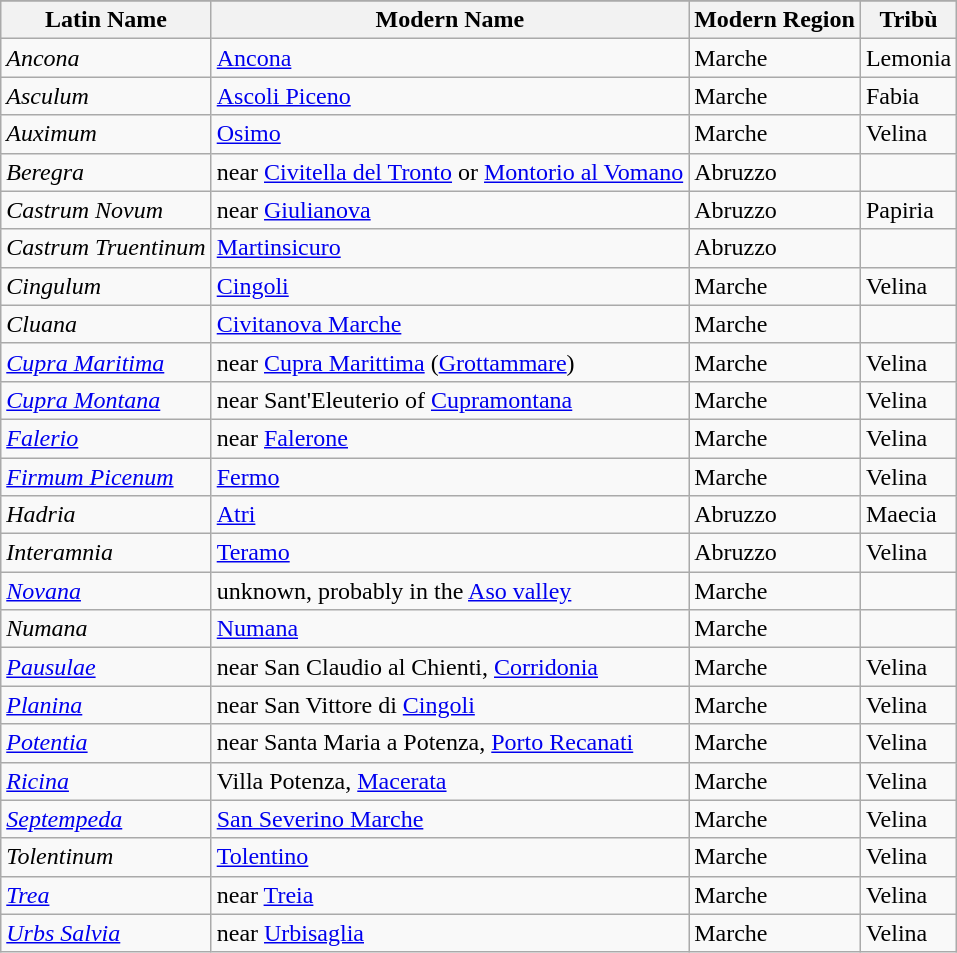<table class="wikitable sortable">
<tr>
</tr>
<tr>
<th>Latin Name</th>
<th>Modern Name</th>
<th>Modern Region</th>
<th>Tribù</th>
</tr>
<tr>
<td><em>Ancona</em></td>
<td><a href='#'>Ancona</a></td>
<td>Marche</td>
<td>Lemonia</td>
</tr>
<tr>
<td><em>Asculum</em></td>
<td><a href='#'>Ascoli Piceno</a></td>
<td>Marche</td>
<td>Fabia</td>
</tr>
<tr>
<td><em>Auximum</em></td>
<td><a href='#'>Osimo</a></td>
<td>Marche</td>
<td>Velina</td>
</tr>
<tr>
<td><em>Beregra</em></td>
<td>near <a href='#'>Civitella del Tronto</a> or <a href='#'>Montorio al Vomano</a></td>
<td>Abruzzo</td>
<td></td>
</tr>
<tr>
<td><em>Castrum Novum</em></td>
<td>near <a href='#'>Giulianova</a></td>
<td>Abruzzo</td>
<td>Papiria</td>
</tr>
<tr>
<td><em>Castrum Truentinum</em></td>
<td><a href='#'>Martinsicuro</a></td>
<td>Abruzzo</td>
<td></td>
</tr>
<tr>
<td><em>Cingulum</em></td>
<td><a href='#'>Cingoli</a></td>
<td>Marche</td>
<td>Velina</td>
</tr>
<tr>
<td><em>Cluana</em></td>
<td><a href='#'>Civitanova Marche</a></td>
<td>Marche</td>
<td></td>
</tr>
<tr>
<td><em><a href='#'>Cupra Maritima</a></em></td>
<td>near <a href='#'>Cupra Marittima</a> (<a href='#'>Grottammare</a>)</td>
<td>Marche</td>
<td>Velina</td>
</tr>
<tr>
<td><em><a href='#'>Cupra Montana</a></em></td>
<td>near Sant'Eleuterio of <a href='#'>Cupramontana</a></td>
<td>Marche</td>
<td>Velina</td>
</tr>
<tr>
<td><em><a href='#'>Falerio</a></em></td>
<td>near <a href='#'>Falerone</a></td>
<td>Marche</td>
<td>Velina</td>
</tr>
<tr>
<td><em><a href='#'>Firmum Picenum</a></em> </td>
<td><a href='#'>Fermo</a></td>
<td>Marche</td>
<td>Velina</td>
</tr>
<tr>
<td><em>Hadria</em></td>
<td><a href='#'>Atri</a></td>
<td>Abruzzo</td>
<td>Maecia</td>
</tr>
<tr>
<td><em>Interamnia</em></td>
<td><a href='#'>Teramo</a></td>
<td>Abruzzo</td>
<td>Velina</td>
</tr>
<tr>
<td><em><a href='#'>Novana</a></em></td>
<td>unknown, probably in the <a href='#'>Aso valley</a></td>
<td>Marche</td>
<td></td>
</tr>
<tr>
<td><em>Numana</em></td>
<td><a href='#'>Numana</a></td>
<td>Marche</td>
<td></td>
</tr>
<tr>
<td><em><a href='#'>Pausulae</a></em></td>
<td>near San Claudio al Chienti, <a href='#'>Corridonia</a></td>
<td>Marche</td>
<td>Velina</td>
</tr>
<tr>
<td><em><a href='#'>Planina</a></em></td>
<td>near San Vittore di <a href='#'>Cingoli</a></td>
<td>Marche</td>
<td>Velina</td>
</tr>
<tr>
<td><em><a href='#'>Potentia</a></em></td>
<td>near Santa Maria a Potenza, <a href='#'>Porto Recanati</a></td>
<td>Marche</td>
<td>Velina</td>
</tr>
<tr>
<td><em><a href='#'>Ricina</a></em></td>
<td>Villa Potenza, <a href='#'>Macerata</a></td>
<td>Marche</td>
<td>Velina</td>
</tr>
<tr>
<td><em><a href='#'>Septempeda</a></em></td>
<td><a href='#'>San Severino Marche</a></td>
<td>Marche</td>
<td>Velina</td>
</tr>
<tr>
<td><em>Tolentinum</em></td>
<td><a href='#'>Tolentino</a></td>
<td>Marche</td>
<td>Velina</td>
</tr>
<tr>
<td><em><a href='#'>Trea</a></em></td>
<td>near <a href='#'>Treia</a></td>
<td>Marche</td>
<td>Velina</td>
</tr>
<tr>
<td><em><a href='#'>Urbs Salvia</a></em></td>
<td>near <a href='#'>Urbisaglia</a></td>
<td>Marche</td>
<td>Velina</td>
</tr>
</table>
